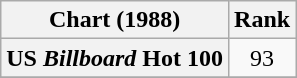<table class="wikitable plainrowheaders">
<tr>
<th>Chart (1988)</th>
<th>Rank</th>
</tr>
<tr>
<th scope="row">US <em>Billboard</em> Hot 100</th>
<td style="text-align:center;">93</td>
</tr>
<tr>
</tr>
</table>
